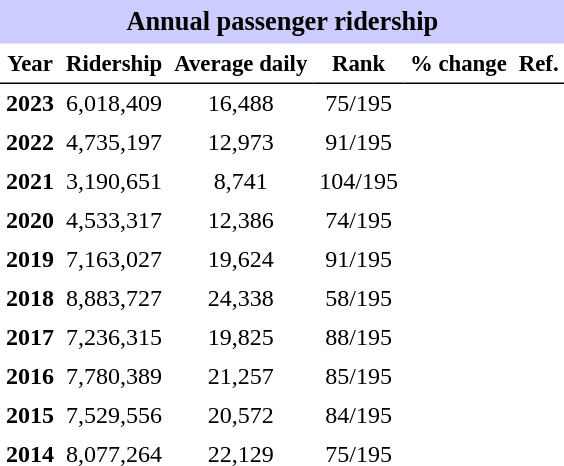<table class="toccolours" cellpadding="4" cellspacing="0" style="text-align:right;">
<tr>
<th colspan="6"  style="background-color:#ccf; background-color:#ccf; font-size:110%; text-align:center;">Annual passenger ridership</th>
</tr>
<tr style="font-size:95%; text-align:center">
<th style="border-bottom:1px solid black">Year</th>
<th style="border-bottom:1px solid black">Ridership</th>
<th style="border-bottom:1px solid black">Average daily</th>
<th style="border-bottom:1px solid black">Rank</th>
<th style="border-bottom:1px solid black">% change</th>
<th style="border-bottom:1px solid black">Ref.</th>
</tr>
<tr style="text-align:center;">
<td><strong>2023</strong></td>
<td>6,018,409</td>
<td>16,488</td>
<td>75/195</td>
<td></td>
<td></td>
</tr>
<tr style="text-align:center;">
<td><strong>2022</strong></td>
<td>4,735,197</td>
<td>12,973</td>
<td>91/195</td>
<td></td>
<td></td>
</tr>
<tr style="text-align:center;">
<td><strong>2021</strong></td>
<td>3,190,651</td>
<td>8,741</td>
<td>104/195</td>
<td></td>
<td></td>
</tr>
<tr style="text-align:center;">
<td><strong>2020</strong></td>
<td>4,533,317</td>
<td>12,386</td>
<td>74/195</td>
<td></td>
<td></td>
</tr>
<tr style="text-align:center;">
<td><strong>2019</strong></td>
<td>7,163,027</td>
<td>19,624</td>
<td>91/195</td>
<td></td>
<td></td>
</tr>
<tr style="text-align:center;">
<td><strong>2018</strong></td>
<td>8,883,727</td>
<td>24,338</td>
<td>58/195</td>
<td></td>
<td></td>
</tr>
<tr style="text-align:center;">
<td><strong>2017</strong></td>
<td>7,236,315</td>
<td>19,825</td>
<td>88/195</td>
<td></td>
<td></td>
</tr>
<tr style="text-align:center;">
<td><strong>2016</strong></td>
<td>7,780,389</td>
<td>21,257</td>
<td>85/195</td>
<td></td>
<td></td>
</tr>
<tr style="text-align:center;">
<td><strong>2015</strong></td>
<td>7,529,556</td>
<td>20,572</td>
<td>84/195</td>
<td></td>
<td></td>
</tr>
<tr style="text-align:center;">
<td><strong>2014</strong></td>
<td>8,077,264</td>
<td>22,129</td>
<td>75/195</td>
<td></td>
<td></td>
</tr>
</table>
